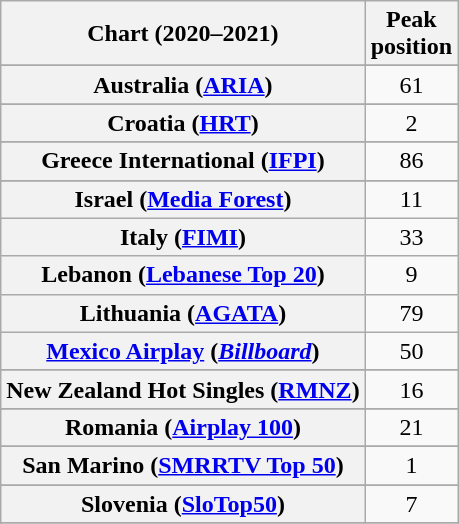<table class="wikitable sortable plainrowheaders" style="text-align:center">
<tr>
<th scope="col">Chart (2020–2021)</th>
<th scope="col">Peak<br>position</th>
</tr>
<tr>
</tr>
<tr>
<th scope="row">Australia (<a href='#'>ARIA</a>)</th>
<td>61</td>
</tr>
<tr>
</tr>
<tr>
</tr>
<tr>
</tr>
<tr>
</tr>
<tr>
<th scope="row">Croatia (<a href='#'>HRT</a>)</th>
<td>2</td>
</tr>
<tr>
</tr>
<tr>
</tr>
<tr>
</tr>
<tr>
</tr>
<tr>
</tr>
<tr>
</tr>
<tr>
<th scope="row">Greece International (<a href='#'>IFPI</a>)</th>
<td>86</td>
</tr>
<tr>
</tr>
<tr>
</tr>
<tr>
</tr>
<tr>
</tr>
<tr>
<th scope="row">Israel (<a href='#'>Media Forest</a>)</th>
<td>11</td>
</tr>
<tr>
<th scope="row">Italy (<a href='#'>FIMI</a>)</th>
<td>33</td>
</tr>
<tr>
<th scope="row">Lebanon (<a href='#'>Lebanese Top 20</a>)</th>
<td>9</td>
</tr>
<tr>
<th scope="row">Lithuania (<a href='#'>AGATA</a>)</th>
<td>79</td>
</tr>
<tr>
<th scope="row"><a href='#'>Mexico Airplay</a> (<em><a href='#'>Billboard</a></em>)</th>
<td>50</td>
</tr>
<tr>
</tr>
<tr>
</tr>
<tr>
<th scope="row">New Zealand Hot Singles (<a href='#'>RMNZ</a>)</th>
<td>16</td>
</tr>
<tr>
</tr>
<tr>
<th scope="row">Romania (<a href='#'>Airplay 100</a>)</th>
<td>21</td>
</tr>
<tr>
</tr>
<tr>
<th scope="row">San Marino (<a href='#'>SMRRTV Top 50</a>)</th>
<td>1</td>
</tr>
<tr>
</tr>
<tr>
</tr>
<tr>
</tr>
<tr>
<th scope="row">Slovenia (<a href='#'>SloTop50</a>)</th>
<td>7</td>
</tr>
<tr>
</tr>
<tr>
</tr>
<tr>
</tr>
<tr>
</tr>
</table>
